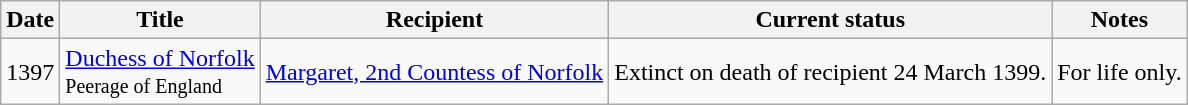<table class="wikitable">
<tr>
<th>Date</th>
<th>Title</th>
<th>Recipient</th>
<th>Current status</th>
<th>Notes</th>
</tr>
<tr>
<td>1397</td>
<td><a href='#'>Duchess of Norfolk</a><br><small>Peerage of England</small></td>
<td><a href='#'>Margaret, 2nd Countess of Norfolk</a></td>
<td>Extinct on death of recipient 24 March 1399.</td>
<td>For life only.</td>
</tr>
</table>
